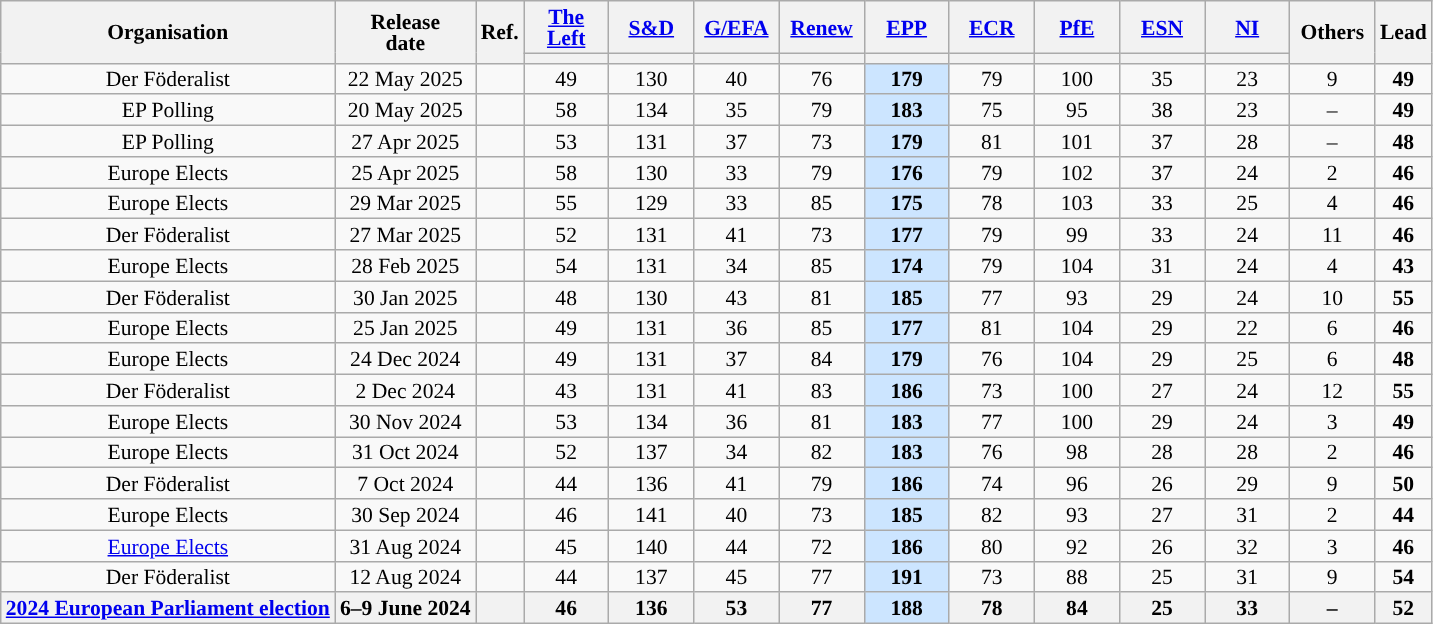<table class="wikitable sortable mw-datatable" style="text-align:center;font-size:90%;line-height:14px;">
<tr>
<th rowspan="2">Organisation</th>
<th rowspan="2">Release<br>date</th>
<th rowspan="2">Ref.</th>
<th class="unsortable" style="width:50px;"><a href='#'>The Left</a></th>
<th class="unsortable" style="width:50px;"><a href='#'>S&D</a></th>
<th class="unsortable" style="width:50px;"><a href='#'>G/EFA</a></th>
<th class="unsortable" style="width:50px;"><a href='#'>Renew</a></th>
<th class="unsortable" style="width:50px;"><a href='#'>EPP</a></th>
<th class="unsortable" style="width:50px;"><a href='#'>ECR</a></th>
<th class="unsortable" style="width:50px;"><a href='#'>PfE</a></th>
<th class="unsortable" style="width:50px;"><a href='#'>ESN</a></th>
<th class="unsortable" style="width:50px;"><a href='#'>NI</a></th>
<th rowspan="2" class="unsortable" style="width:50px;">Others</th>
<th rowspan="2">Lead</th>
</tr>
<tr>
<th data-sort-type="number" style="background:"></th>
<th data-sort-type="number" style="background:"></th>
<th data-sort-type="number" style="background:"></th>
<th data-sort-type="number" style="background:"></th>
<th data-sort-type="number" style="background:"></th>
<th data-sort-type="number" style="background:"></th>
<th data-sort-type="number" style="background:"></th>
<th data-sort-type="number" style="background:"></th>
<th data-sort-type="number" style="background:"></th>
</tr>
<tr>
<td>Der Föderalist</td>
<td>22 May 2025</td>
<td></td>
<td>49</td>
<td>130</td>
<td>40</td>
<td>76</td>
<td style="background:#CCE5FF;"><strong>179</strong></td>
<td>79</td>
<td>100</td>
<td>35</td>
<td>23</td>
<td>9</td>
<td style="background:"><strong>49</strong></td>
</tr>
<tr>
<td>EP Polling</td>
<td>20 May 2025</td>
<td></td>
<td>58</td>
<td>134</td>
<td>35</td>
<td>79</td>
<td style="background:#CCE5FF;"><strong>183</strong></td>
<td>75</td>
<td>95</td>
<td>38</td>
<td>23</td>
<td>–</td>
<td style="background:"><strong>49</strong></td>
</tr>
<tr>
<td>EP Polling</td>
<td>27 Apr 2025</td>
<td></td>
<td>53</td>
<td>131</td>
<td>37</td>
<td>73</td>
<td style="background:#CCE5FF;"><strong>179</strong></td>
<td>81</td>
<td>101</td>
<td>37</td>
<td>28</td>
<td>–</td>
<td style="background:"><strong>48</strong></td>
</tr>
<tr>
<td>Europe Elects</td>
<td>25 Apr 2025</td>
<td></td>
<td>58</td>
<td>130</td>
<td>33</td>
<td>79</td>
<td style="background:#CCE5FF;"><strong>176</strong></td>
<td>79</td>
<td>102</td>
<td>37</td>
<td>24</td>
<td>2</td>
<td style="background:"><strong>46</strong></td>
</tr>
<tr>
<td>Europe Elects</td>
<td>29 Mar 2025</td>
<td></td>
<td>55</td>
<td>129</td>
<td>33</td>
<td>85</td>
<td style="background:#CCE5FF;"><strong>175</strong></td>
<td>78</td>
<td>103</td>
<td>33</td>
<td>25</td>
<td>4</td>
<td style="background:"><strong>46</strong></td>
</tr>
<tr>
<td>Der Föderalist</td>
<td>27 Mar 2025</td>
<td></td>
<td>52</td>
<td>131</td>
<td>41</td>
<td>73</td>
<td style="background:#CCE5FF;"><strong>177</strong></td>
<td>79</td>
<td>99</td>
<td>33</td>
<td>24</td>
<td>11</td>
<td style="background:"><strong>46</strong></td>
</tr>
<tr>
<td>Europe Elects</td>
<td>28 Feb 2025</td>
<td></td>
<td>54</td>
<td>131</td>
<td>34</td>
<td>85</td>
<td style="background:#CCE5FF;"><strong>174</strong></td>
<td>79</td>
<td>104</td>
<td>31</td>
<td>24</td>
<td>4</td>
<td style="background:"><strong>43</strong></td>
</tr>
<tr>
<td>Der Föderalist</td>
<td>30 Jan 2025</td>
<td></td>
<td>48</td>
<td>130</td>
<td>43</td>
<td>81</td>
<td style="background:#CCE5FF;"><strong>185</strong></td>
<td>77</td>
<td>93</td>
<td>29</td>
<td>24</td>
<td>10</td>
<td style="background:"><strong>55</strong></td>
</tr>
<tr>
<td>Europe Elects</td>
<td>25 Jan 2025</td>
<td></td>
<td>49</td>
<td>131</td>
<td>36</td>
<td>85</td>
<td style="background:#CCE5FF;"><strong>177</strong></td>
<td>81</td>
<td>104</td>
<td>29</td>
<td>22</td>
<td>6</td>
<td style="background:"><strong>46</strong></td>
</tr>
<tr>
<td>Europe Elects</td>
<td>24 Dec 2024</td>
<td></td>
<td>49</td>
<td>131</td>
<td>37</td>
<td>84</td>
<td style="background:#CCE5FF;"><strong>179</strong></td>
<td>76</td>
<td>104</td>
<td>29</td>
<td>25</td>
<td>6</td>
<td style="background:"><strong>48</strong></td>
</tr>
<tr>
<td>Der Föderalist</td>
<td>2 Dec 2024</td>
<td></td>
<td>43</td>
<td>131</td>
<td>41</td>
<td>83</td>
<td style="background:#CCE5FF;"><strong>186</strong></td>
<td>73</td>
<td>100</td>
<td>27</td>
<td>24</td>
<td>12</td>
<td style="background:"><strong>55</strong></td>
</tr>
<tr>
<td>Europe Elects</td>
<td>30 Nov 2024</td>
<td></td>
<td>53</td>
<td>134</td>
<td>36</td>
<td>81</td>
<td style="background:#CCE5FF;"><strong>183</strong></td>
<td>77</td>
<td>100</td>
<td>29</td>
<td>24</td>
<td>3</td>
<td style="background:"><strong>49</strong></td>
</tr>
<tr>
<td>Europe Elects</td>
<td>31 Oct 2024</td>
<td></td>
<td>52</td>
<td>137</td>
<td>34</td>
<td>82</td>
<td style="background:#CCE5FF;"><strong>183</strong></td>
<td>76</td>
<td>98</td>
<td>28</td>
<td>28</td>
<td>2</td>
<td style="background:"><strong>46</strong></td>
</tr>
<tr>
<td>Der Föderalist</td>
<td>7 Oct 2024</td>
<td></td>
<td>44</td>
<td>136</td>
<td>41</td>
<td>79</td>
<td style="background:#CCE5FF;"><strong>186</strong></td>
<td>74</td>
<td>96</td>
<td>26</td>
<td>29</td>
<td>9</td>
<td style="background:"><strong>50</strong></td>
</tr>
<tr>
<td>Europe Elects</td>
<td>30 Sep 2024</td>
<td></td>
<td>46</td>
<td>141</td>
<td>40</td>
<td>73</td>
<td style="background:#CCE5FF;"><strong>185</strong></td>
<td>82</td>
<td>93</td>
<td>27</td>
<td>31</td>
<td>2</td>
<td style="background:"><strong>44</strong></td>
</tr>
<tr>
<td><a href='#'>Europe Elects</a></td>
<td>31 Aug 2024</td>
<td></td>
<td>45</td>
<td>140</td>
<td>44</td>
<td>72</td>
<td style="background:#CCE5FF;"><strong>186</strong></td>
<td>80</td>
<td>92</td>
<td>26</td>
<td>32</td>
<td>3</td>
<td style="background:"><strong>46</strong></td>
</tr>
<tr>
<td>Der Föderalist</td>
<td>12 Aug 2024</td>
<td></td>
<td>44</td>
<td>137</td>
<td>45</td>
<td>77</td>
<td style="background:#CCE5FF;"><strong>191</strong></td>
<td>73</td>
<td>88</td>
<td>25</td>
<td>31</td>
<td>9</td>
<td style="background:"><strong>54</strong></td>
</tr>
<tr>
<th><a href='#'>2024 European Parliament election</a></th>
<th>6–9 June 2024</th>
<th></th>
<th>46</th>
<th>136</th>
<th>53</th>
<th>77</th>
<th style="background:#CCE5FF;">188</th>
<th>78</th>
<th>84</th>
<th>25</th>
<th>33</th>
<th>–</th>
<th>52</th>
</tr>
</table>
